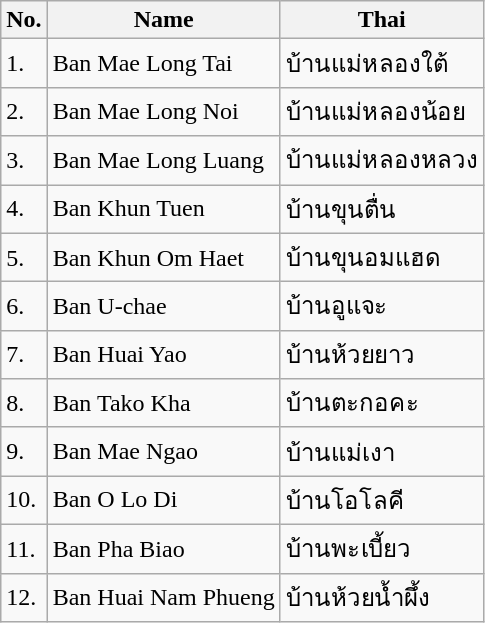<table class="wikitable sortable">
<tr>
<th>No.</th>
<th>Name</th>
<th>Thai</th>
</tr>
<tr>
<td>1.</td>
<td>Ban Mae Long Tai</td>
<td>บ้านแม่หลองใต้</td>
</tr>
<tr>
<td>2.</td>
<td>Ban Mae Long Noi</td>
<td>บ้านแม่หลองน้อย</td>
</tr>
<tr>
<td>3.</td>
<td>Ban Mae Long Luang</td>
<td>บ้านแม่หลองหลวง</td>
</tr>
<tr>
<td>4.</td>
<td>Ban Khun Tuen</td>
<td>บ้านขุนตื่น</td>
</tr>
<tr>
<td>5.</td>
<td>Ban Khun Om Haet</td>
<td>บ้านขุนอมแฮด</td>
</tr>
<tr>
<td>6.</td>
<td>Ban U-chae</td>
<td>บ้านอูแจะ</td>
</tr>
<tr>
<td>7.</td>
<td>Ban Huai Yao</td>
<td>บ้านห้วยยาว</td>
</tr>
<tr>
<td>8.</td>
<td>Ban Tako Kha</td>
<td>บ้านตะกอคะ</td>
</tr>
<tr>
<td>9.</td>
<td>Ban Mae Ngao</td>
<td>บ้านแม่เงา</td>
</tr>
<tr>
<td>10.</td>
<td>Ban O Lo Di</td>
<td>บ้านโอโลคี</td>
</tr>
<tr>
<td>11.</td>
<td>Ban Pha Biao</td>
<td>บ้านพะเบี้ยว</td>
</tr>
<tr>
<td>12.</td>
<td>Ban Huai Nam Phueng</td>
<td>บ้านห้วยน้ำผึ้ง</td>
</tr>
</table>
